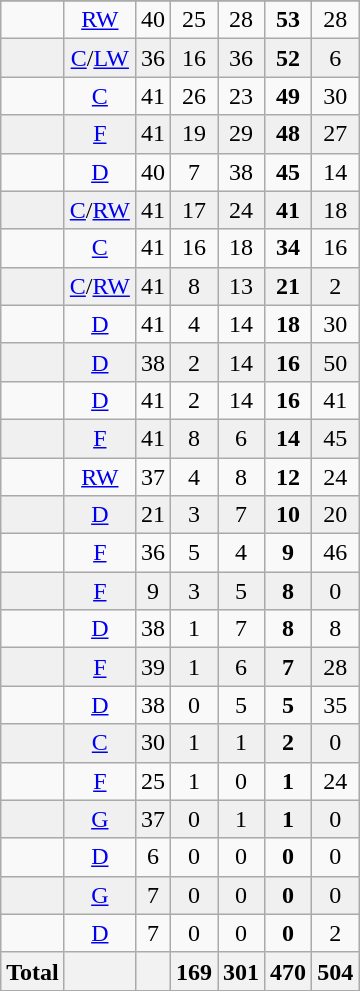<table class="wikitable sortable">
<tr align="center">
</tr>
<tr align="center" bgcolor="">
<td></td>
<td><a href='#'>RW</a></td>
<td>40</td>
<td>25</td>
<td>28</td>
<td><strong>53</strong></td>
<td>28</td>
</tr>
<tr align="center" bgcolor="f0f0f0">
<td></td>
<td><a href='#'>C</a>/<a href='#'>LW</a></td>
<td>36</td>
<td>16</td>
<td>36</td>
<td><strong>52</strong></td>
<td>6</td>
</tr>
<tr align="center" bgcolor="">
<td></td>
<td><a href='#'>C</a></td>
<td>41</td>
<td>26</td>
<td>23</td>
<td><strong>49</strong></td>
<td>30</td>
</tr>
<tr align="center" bgcolor="f0f0f0">
<td></td>
<td><a href='#'>F</a></td>
<td>41</td>
<td>19</td>
<td>29</td>
<td><strong>48</strong></td>
<td>27</td>
</tr>
<tr align="center" bgcolor="">
<td></td>
<td><a href='#'>D</a></td>
<td>40</td>
<td>7</td>
<td>38</td>
<td><strong>45</strong></td>
<td>14</td>
</tr>
<tr align="center" bgcolor="f0f0f0">
<td></td>
<td><a href='#'>C</a>/<a href='#'>RW</a></td>
<td>41</td>
<td>17</td>
<td>24</td>
<td><strong>41</strong></td>
<td>18</td>
</tr>
<tr align="center" bgcolor="">
<td></td>
<td><a href='#'>C</a></td>
<td>41</td>
<td>16</td>
<td>18</td>
<td><strong>34</strong></td>
<td>16</td>
</tr>
<tr align="center" bgcolor="f0f0f0">
<td></td>
<td><a href='#'>C</a>/<a href='#'>RW</a></td>
<td>41</td>
<td>8</td>
<td>13</td>
<td><strong>21</strong></td>
<td>2</td>
</tr>
<tr align="center" bgcolor="">
<td></td>
<td><a href='#'>D</a></td>
<td>41</td>
<td>4</td>
<td>14</td>
<td><strong>18</strong></td>
<td>30</td>
</tr>
<tr align="center" bgcolor="f0f0f0">
<td></td>
<td><a href='#'>D</a></td>
<td>38</td>
<td>2</td>
<td>14</td>
<td><strong>16</strong></td>
<td>50</td>
</tr>
<tr align="center" bgcolor="">
<td></td>
<td><a href='#'>D</a></td>
<td>41</td>
<td>2</td>
<td>14</td>
<td><strong>16</strong></td>
<td>41</td>
</tr>
<tr align="center" bgcolor="f0f0f0">
<td></td>
<td><a href='#'>F</a></td>
<td>41</td>
<td>8</td>
<td>6</td>
<td><strong>14</strong></td>
<td>45</td>
</tr>
<tr align="center" bgcolor="">
<td></td>
<td><a href='#'>RW</a></td>
<td>37</td>
<td>4</td>
<td>8</td>
<td><strong>12</strong></td>
<td>24</td>
</tr>
<tr align="center" bgcolor="f0f0f0">
<td></td>
<td><a href='#'>D</a></td>
<td>21</td>
<td>3</td>
<td>7</td>
<td><strong>10</strong></td>
<td>20</td>
</tr>
<tr align="center" bgcolor="">
<td></td>
<td><a href='#'>F</a></td>
<td>36</td>
<td>5</td>
<td>4</td>
<td><strong>9</strong></td>
<td>46</td>
</tr>
<tr align="center" bgcolor="f0f0f0">
<td></td>
<td><a href='#'>F</a></td>
<td>9</td>
<td>3</td>
<td>5</td>
<td><strong>8</strong></td>
<td>0</td>
</tr>
<tr align="center" bgcolor="">
<td></td>
<td><a href='#'>D</a></td>
<td>38</td>
<td>1</td>
<td>7</td>
<td><strong>8</strong></td>
<td>8</td>
</tr>
<tr align="center" bgcolor="f0f0f0">
<td></td>
<td><a href='#'>F</a></td>
<td>39</td>
<td>1</td>
<td>6</td>
<td><strong>7</strong></td>
<td>28</td>
</tr>
<tr align="center" bgcolor="">
<td></td>
<td><a href='#'>D</a></td>
<td>38</td>
<td>0</td>
<td>5</td>
<td><strong>5</strong></td>
<td>35</td>
</tr>
<tr align="center" bgcolor="f0f0f0">
<td></td>
<td><a href='#'>C</a></td>
<td>30</td>
<td>1</td>
<td>1</td>
<td><strong>2</strong></td>
<td>0</td>
</tr>
<tr align="center" bgcolor="">
<td></td>
<td><a href='#'>F</a></td>
<td>25</td>
<td>1</td>
<td>0</td>
<td><strong>1</strong></td>
<td>24</td>
</tr>
<tr align="center" bgcolor="f0f0f0">
<td></td>
<td><a href='#'>G</a></td>
<td>37</td>
<td>0</td>
<td>1</td>
<td><strong>1</strong></td>
<td>0</td>
</tr>
<tr align="center" bgcolor="">
<td></td>
<td><a href='#'>D</a></td>
<td>6</td>
<td>0</td>
<td>0</td>
<td><strong>0</strong></td>
<td>0</td>
</tr>
<tr align="center" bgcolor="f0f0f0">
<td></td>
<td><a href='#'>G</a></td>
<td>7</td>
<td>0</td>
<td>0</td>
<td><strong>0</strong></td>
<td>0</td>
</tr>
<tr align="center" bgcolor="">
<td></td>
<td><a href='#'>D</a></td>
<td>7</td>
<td>0</td>
<td>0</td>
<td><strong>0</strong></td>
<td>2</td>
</tr>
<tr>
<th>Total</th>
<th></th>
<th></th>
<th>169</th>
<th>301</th>
<th>470</th>
<th>504</th>
</tr>
</table>
